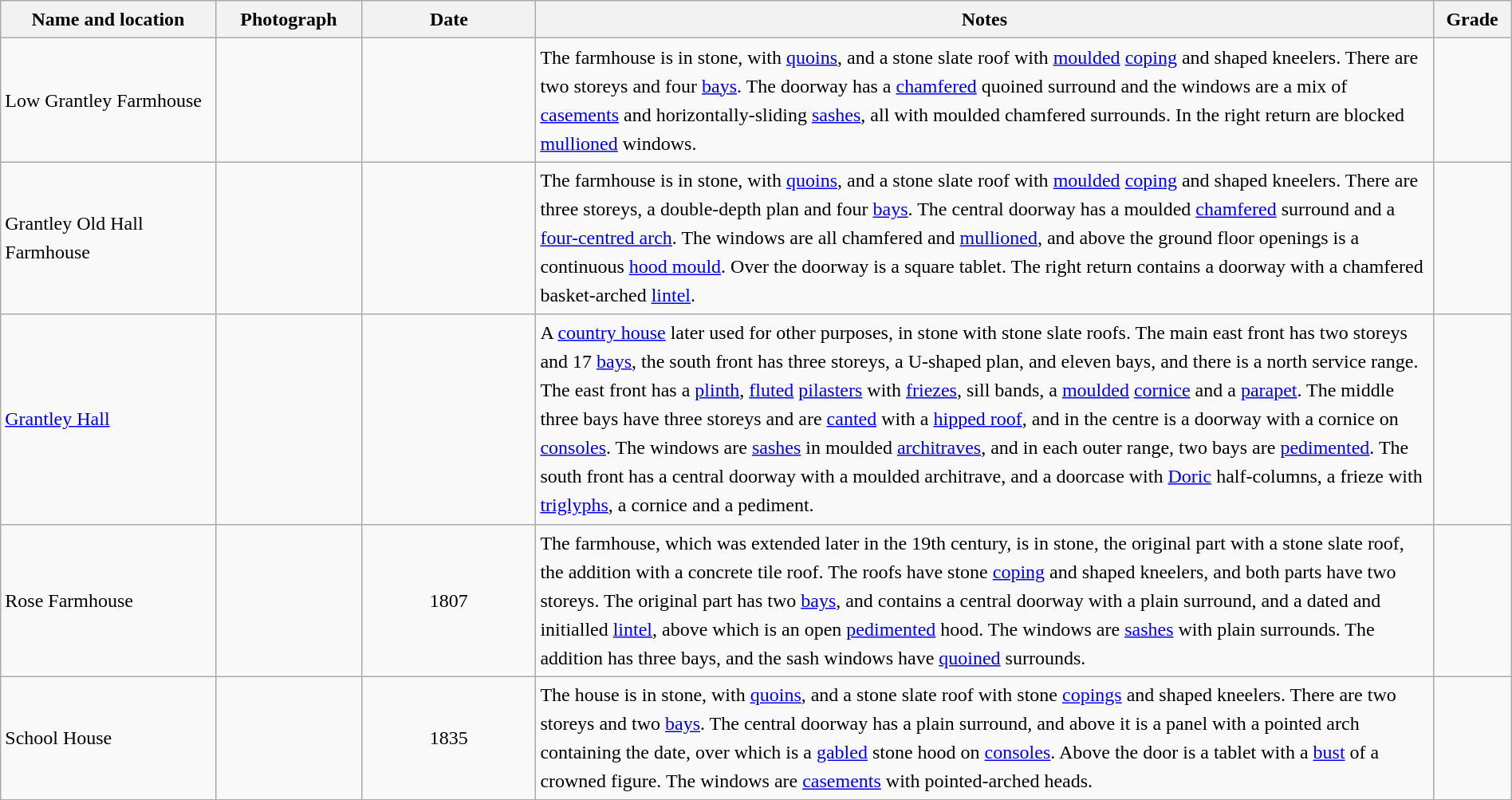<table class="wikitable sortable plainrowheaders" style="width:100%; border:0px; text-align:left; line-height:150%">
<tr>
<th scope="col"  style="width:150px">Name and location</th>
<th scope="col"  style="width:100px" class="unsortable">Photograph</th>
<th scope="col"  style="width:120px">Date</th>
<th scope="col"  style="width:650px" class="unsortable">Notes</th>
<th scope="col"  style="width:50px">Grade</th>
</tr>
<tr>
<td>Low Grantley Farmhouse<br><small></small></td>
<td></td>
<td align="center"></td>
<td>The farmhouse is in stone, with <a href='#'>quoins</a>, and a stone slate roof with <a href='#'>moulded</a> <a href='#'>coping</a> and shaped kneelers.  There are two storeys and four <a href='#'>bays</a>.  The doorway has a <a href='#'>chamfered</a> quoined surround and the windows are a mix of <a href='#'>casements</a> and horizontally-sliding <a href='#'>sashes</a>, all with moulded chamfered surrounds.  In the right return are blocked <a href='#'>mullioned</a> windows.</td>
<td align="center" ></td>
</tr>
<tr>
<td>Grantley Old Hall Farmhouse<br><small></small></td>
<td></td>
<td align="center"></td>
<td>The farmhouse is in stone, with <a href='#'>quoins</a>, and a stone slate roof with <a href='#'>moulded</a> <a href='#'>coping</a> and shaped kneelers.  There are three storeys, a double-depth plan and four <a href='#'>bays</a>.  The central doorway has a moulded <a href='#'>chamfered</a> surround and a <a href='#'>four-centred arch</a>.  The windows are all chamfered and <a href='#'>mullioned</a>, and above the ground floor openings is a continuous <a href='#'>hood mould</a>.  Over the doorway is a square tablet.  The right return contains a doorway with a chamfered basket-arched <a href='#'>lintel</a>.</td>
<td align="center" ></td>
</tr>
<tr>
<td><a href='#'>Grantley Hall</a><br><small></small></td>
<td></td>
<td align="center"></td>
<td>A <a href='#'>country house</a> later used for other purposes, in stone with stone slate roofs.  The main east front has two storeys and 17 <a href='#'>bays</a>, the south front has three storeys, a U-shaped plan, and eleven bays, and there is a north service range.  The east front has a <a href='#'>plinth</a>, <a href='#'>fluted</a> <a href='#'>pilasters</a> with <a href='#'>friezes</a>, sill bands, a <a href='#'>moulded</a> <a href='#'>cornice</a> and a <a href='#'>parapet</a>.  The middle three bays have three storeys and are <a href='#'>canted</a> with a <a href='#'>hipped roof</a>, and in the centre is a doorway with a cornice on <a href='#'>consoles</a>.  The windows are <a href='#'>sashes</a> in moulded <a href='#'>architraves</a>, and in each outer range, two bays are <a href='#'>pedimented</a>.  The south front has a central doorway with a moulded architrave, and a doorcase with <a href='#'>Doric</a> half-columns, a frieze with <a href='#'>triglyphs</a>, a cornice and a pediment.</td>
<td align="center" ></td>
</tr>
<tr>
<td>Rose Farmhouse<br><small></small></td>
<td></td>
<td align="center">1807</td>
<td>The farmhouse, which was extended later in the 19th century, is in stone, the original part with a stone slate roof, the addition with a concrete tile roof.  The roofs have stone <a href='#'>coping</a> and shaped kneelers, and both parts have two storeys.  The original part has two <a href='#'>bays</a>, and contains a central doorway with a plain surround, and a dated and initialled <a href='#'>lintel</a>, above which is an open <a href='#'>pedimented</a> hood.  The windows are <a href='#'>sashes</a> with plain surrounds.  The addition has three bays, and the sash windows have <a href='#'>quoined</a> surrounds.</td>
<td align="center" ></td>
</tr>
<tr>
<td>School House<br><small></small></td>
<td></td>
<td align="center">1835</td>
<td>The house is in stone, with <a href='#'>quoins</a>, and a stone slate roof with stone <a href='#'>copings</a> and shaped kneelers.  There are two storeys and two <a href='#'>bays</a>.  The central doorway has a plain surround, and above it is a panel with a pointed arch containing the date, over which is a <a href='#'>gabled</a> stone hood on <a href='#'>consoles</a>.   Above the door is a tablet with a <a href='#'>bust</a> of a crowned figure.  The windows are <a href='#'>casements</a> with pointed-arched heads.</td>
<td align="center" ></td>
</tr>
<tr>
</tr>
</table>
